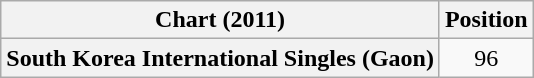<table class="wikitable sortable plainrowheaders">
<tr>
<th scope="col">Chart (2011)</th>
<th scope="col">Position</th>
</tr>
<tr>
<th scope="row">South Korea International Singles (Gaon)</th>
<td style="text-align:center;">96</td>
</tr>
</table>
